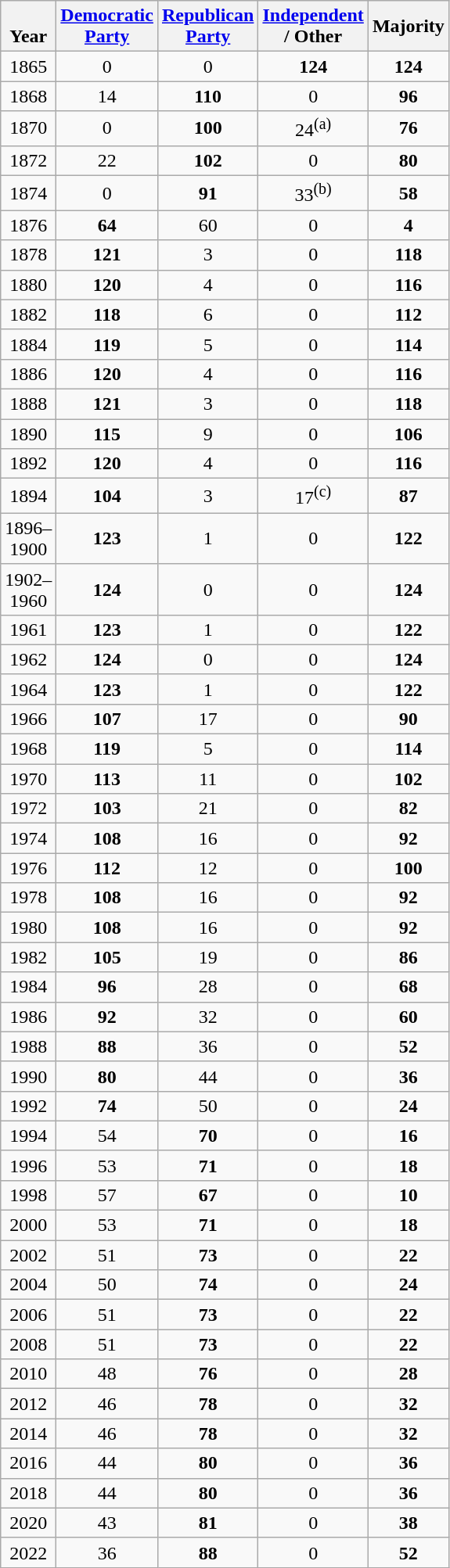<table class="sortable wikitable">
<tr>
<th align=center valign=bottom>Year</th>
<th style="text-align:center;"><a href='#'>Democratic<br>Party</a></th>
<th style="text-align:center;"><a href='#'>Republican<br>Party</a></th>
<th style="text-align:center;"><a href='#'>Independent</a><br>/ Other</th>
<th style="text-align:center;">Majority</th>
</tr>
<tr style="text-align:center;">
<td>1865</td>
<td>0</td>
<td>0</td>
<td><strong>124</strong></td>
<td><strong>124</strong></td>
</tr>
<tr style="text-align:center;">
<td>1868</td>
<td>14</td>
<td><strong>110</strong></td>
<td>0</td>
<td><strong>96</strong></td>
</tr>
<tr style="text-align:center;">
<td>1870</td>
<td>0</td>
<td><strong>100</strong></td>
<td>24<sup>(a)</sup></td>
<td><strong>76</strong></td>
</tr>
<tr style="text-align:center;">
<td>1872</td>
<td>22</td>
<td><strong>102</strong></td>
<td>0</td>
<td><strong>80</strong></td>
</tr>
<tr style="text-align:center;">
<td>1874</td>
<td>0</td>
<td><strong>91</strong></td>
<td>33<sup>(b)</sup></td>
<td><strong>58</strong></td>
</tr>
<tr style="text-align:center;">
<td>1876</td>
<td><strong>64</strong></td>
<td>60</td>
<td>0</td>
<td><strong>4</strong></td>
</tr>
<tr style="text-align:center;">
<td>1878</td>
<td><strong>121</strong></td>
<td>3</td>
<td>0</td>
<td><strong>118</strong></td>
</tr>
<tr style="text-align:center;">
<td>1880</td>
<td><strong>120</strong></td>
<td>4</td>
<td>0</td>
<td><strong>116</strong></td>
</tr>
<tr style="text-align:center;">
<td>1882</td>
<td><strong>118</strong></td>
<td>6</td>
<td>0</td>
<td><strong>112</strong></td>
</tr>
<tr style="text-align:center;">
<td>1884</td>
<td><strong>119</strong></td>
<td>5</td>
<td>0</td>
<td><strong>114</strong></td>
</tr>
<tr style="text-align:center;">
<td>1886</td>
<td><strong>120</strong></td>
<td>4</td>
<td>0</td>
<td><strong>116</strong></td>
</tr>
<tr style="text-align:center;">
<td>1888</td>
<td><strong>121</strong></td>
<td>3</td>
<td>0</td>
<td><strong>118</strong></td>
</tr>
<tr style="text-align:center;">
<td>1890</td>
<td><strong>115</strong></td>
<td>9</td>
<td>0</td>
<td><strong>106</strong></td>
</tr>
<tr style="text-align:center;">
<td>1892</td>
<td><strong>120</strong></td>
<td>4</td>
<td>0</td>
<td><strong>116</strong></td>
</tr>
<tr style="text-align:center;">
<td>1894</td>
<td><strong>104</strong></td>
<td>3</td>
<td>17<sup>(c)</sup></td>
<td><strong>87</strong></td>
</tr>
<tr style="text-align:center;">
<td>1896–<br>1900</td>
<td><strong>123</strong></td>
<td>1</td>
<td>0</td>
<td><strong>122</strong></td>
</tr>
<tr style="text-align:center;">
<td>1902–<br>1960</td>
<td><strong>124</strong></td>
<td>0</td>
<td>0</td>
<td><strong>124</strong></td>
</tr>
<tr style="text-align:center;">
<td>1961</td>
<td><strong>123</strong></td>
<td>1</td>
<td>0</td>
<td><strong>122</strong></td>
</tr>
<tr style="text-align:center;">
<td>1962</td>
<td><strong>124</strong></td>
<td>0</td>
<td>0</td>
<td><strong>124</strong></td>
</tr>
<tr style="text-align:center;">
<td>1964</td>
<td><strong>123</strong></td>
<td>1</td>
<td>0</td>
<td><strong>122</strong></td>
</tr>
<tr style="text-align:center;">
<td>1966</td>
<td><strong>107</strong></td>
<td>17</td>
<td>0</td>
<td><strong>90</strong></td>
</tr>
<tr style="text-align:center;">
<td>1968</td>
<td><strong>119</strong></td>
<td>5</td>
<td>0</td>
<td><strong>114</strong></td>
</tr>
<tr style="text-align:center;">
<td>1970</td>
<td><strong>113</strong></td>
<td>11</td>
<td>0</td>
<td><strong>102</strong></td>
</tr>
<tr style="text-align:center;">
<td>1972</td>
<td><strong>103</strong></td>
<td>21</td>
<td>0</td>
<td><strong>82</strong></td>
</tr>
<tr style="text-align:center;">
<td>1974</td>
<td><strong>108</strong></td>
<td>16</td>
<td>0</td>
<td><strong>92</strong></td>
</tr>
<tr style="text-align:center;">
<td>1976</td>
<td><strong>112</strong></td>
<td>12</td>
<td>0</td>
<td><strong>100</strong></td>
</tr>
<tr style="text-align:center;">
<td>1978</td>
<td><strong>108</strong></td>
<td>16</td>
<td>0</td>
<td><strong>92</strong></td>
</tr>
<tr style="text-align:center;">
<td>1980</td>
<td><strong>108</strong></td>
<td>16</td>
<td>0</td>
<td><strong>92</strong></td>
</tr>
<tr style="text-align:center;">
<td>1982</td>
<td><strong>105</strong></td>
<td>19</td>
<td>0</td>
<td><strong>86</strong></td>
</tr>
<tr style="text-align:center;">
<td>1984</td>
<td><strong>96</strong></td>
<td>28</td>
<td>0</td>
<td><strong>68</strong></td>
</tr>
<tr style="text-align:center;">
<td>1986</td>
<td><strong>92</strong></td>
<td>32</td>
<td>0</td>
<td><strong>60</strong></td>
</tr>
<tr style="text-align:center;">
<td>1988</td>
<td><strong>88</strong></td>
<td>36</td>
<td>0</td>
<td><strong>52</strong></td>
</tr>
<tr style="text-align:center;">
<td>1990</td>
<td><strong>80</strong></td>
<td>44</td>
<td>0</td>
<td><strong>36</strong></td>
</tr>
<tr style="text-align:center;">
<td>1992</td>
<td><strong>74</strong></td>
<td>50</td>
<td>0</td>
<td><strong>24</strong></td>
</tr>
<tr style="text-align:center;">
<td>1994</td>
<td>54</td>
<td><strong>70</strong></td>
<td>0</td>
<td><strong>16</strong></td>
</tr>
<tr style="text-align:center;">
<td>1996</td>
<td>53</td>
<td><strong>71</strong></td>
<td>0</td>
<td><strong>18</strong></td>
</tr>
<tr style="text-align:center;">
<td>1998</td>
<td>57</td>
<td><strong>67</strong></td>
<td>0</td>
<td><strong>10</strong></td>
</tr>
<tr style="text-align:center;">
<td>2000</td>
<td>53</td>
<td><strong>71</strong></td>
<td>0</td>
<td><strong>18</strong></td>
</tr>
<tr style="text-align:center;">
<td>2002</td>
<td>51</td>
<td><strong>73</strong></td>
<td>0</td>
<td><strong>22</strong></td>
</tr>
<tr style="text-align:center;">
<td>2004</td>
<td>50</td>
<td><strong>74</strong></td>
<td>0</td>
<td><strong>24</strong></td>
</tr>
<tr style="text-align:center;">
<td>2006</td>
<td>51</td>
<td><strong>73</strong></td>
<td>0</td>
<td><strong>22</strong></td>
</tr>
<tr style="text-align:center;">
<td>2008</td>
<td>51</td>
<td><strong>73</strong></td>
<td>0</td>
<td><strong>22</strong></td>
</tr>
<tr style="text-align:center;">
<td>2010</td>
<td>48</td>
<td><strong>76</strong></td>
<td>0</td>
<td><strong>28</strong></td>
</tr>
<tr style="text-align:center;">
<td>2012</td>
<td>46</td>
<td><strong>78</strong></td>
<td>0</td>
<td><strong>32</strong></td>
</tr>
<tr style="text-align:center;">
<td>2014</td>
<td>46</td>
<td><strong>78</strong></td>
<td>0</td>
<td><strong>32</strong></td>
</tr>
<tr style="text-align:center;">
<td>2016</td>
<td>44</td>
<td><strong>80</strong></td>
<td>0</td>
<td><strong>36</strong></td>
</tr>
<tr style="text-align:center;">
<td>2018</td>
<td>44</td>
<td><strong>80</strong></td>
<td>0</td>
<td><strong>36</strong></td>
</tr>
<tr style="text-align:center;">
<td>2020</td>
<td>43</td>
<td><strong>81</strong></td>
<td>0</td>
<td><strong>38</strong></td>
</tr>
<tr style="text-align:center;">
<td>2022</td>
<td>36</td>
<td><strong>88</strong></td>
<td>0</td>
<td><strong>52</strong></td>
</tr>
</table>
